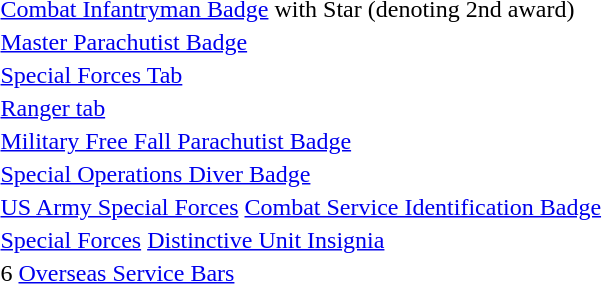<table>
<tr>
<td> <a href='#'>Combat Infantryman Badge</a> with Star (denoting 2nd award)</td>
</tr>
<tr>
<td> <a href='#'>Master Parachutist Badge</a></td>
</tr>
<tr>
<td> <a href='#'>Special Forces Tab</a></td>
</tr>
<tr>
<td> <a href='#'>Ranger tab</a></td>
</tr>
<tr>
<td> <a href='#'>Military Free Fall Parachutist Badge</a></td>
</tr>
<tr>
<td> <a href='#'>Special Operations Diver Badge</a></td>
</tr>
<tr>
<td> <a href='#'>US Army Special Forces</a> <a href='#'>Combat Service Identification Badge</a></td>
</tr>
<tr>
<td> <a href='#'>Special Forces</a> <a href='#'>Distinctive Unit Insignia</a></td>
</tr>
<tr>
<td> 6 <a href='#'>Overseas Service Bars</a></td>
</tr>
</table>
